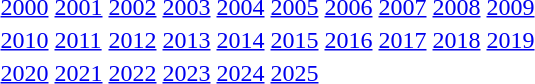<table>
<tr>
<td><a href='#'>2000</a></td>
<td><a href='#'>2001</a></td>
<td><a href='#'>2002</a></td>
<td><a href='#'>2003</a></td>
<td><a href='#'>2004</a></td>
<td><a href='#'>2005</a></td>
<td><a href='#'>2006</a></td>
<td><a href='#'>2007</a></td>
<td><a href='#'>2008</a></td>
<td><a href='#'>2009</a></td>
</tr>
<tr>
<td><a href='#'>2010</a></td>
<td><a href='#'>2011</a></td>
<td><a href='#'>2012</a></td>
<td><a href='#'>2013</a></td>
<td><a href='#'>2014</a></td>
<td><a href='#'>2015</a></td>
<td><a href='#'>2016</a></td>
<td><a href='#'>2017</a></td>
<td><a href='#'>2018</a></td>
<td><a href='#'>2019</a></td>
</tr>
<tr>
<td><a href='#'>2020</a></td>
<td><a href='#'>2021</a></td>
<td><a href='#'>2022</a></td>
<td><a href='#'>2023</a></td>
<td><a href='#'>2024</a></td>
<td><a href='#'>2025</a></td>
</tr>
</table>
